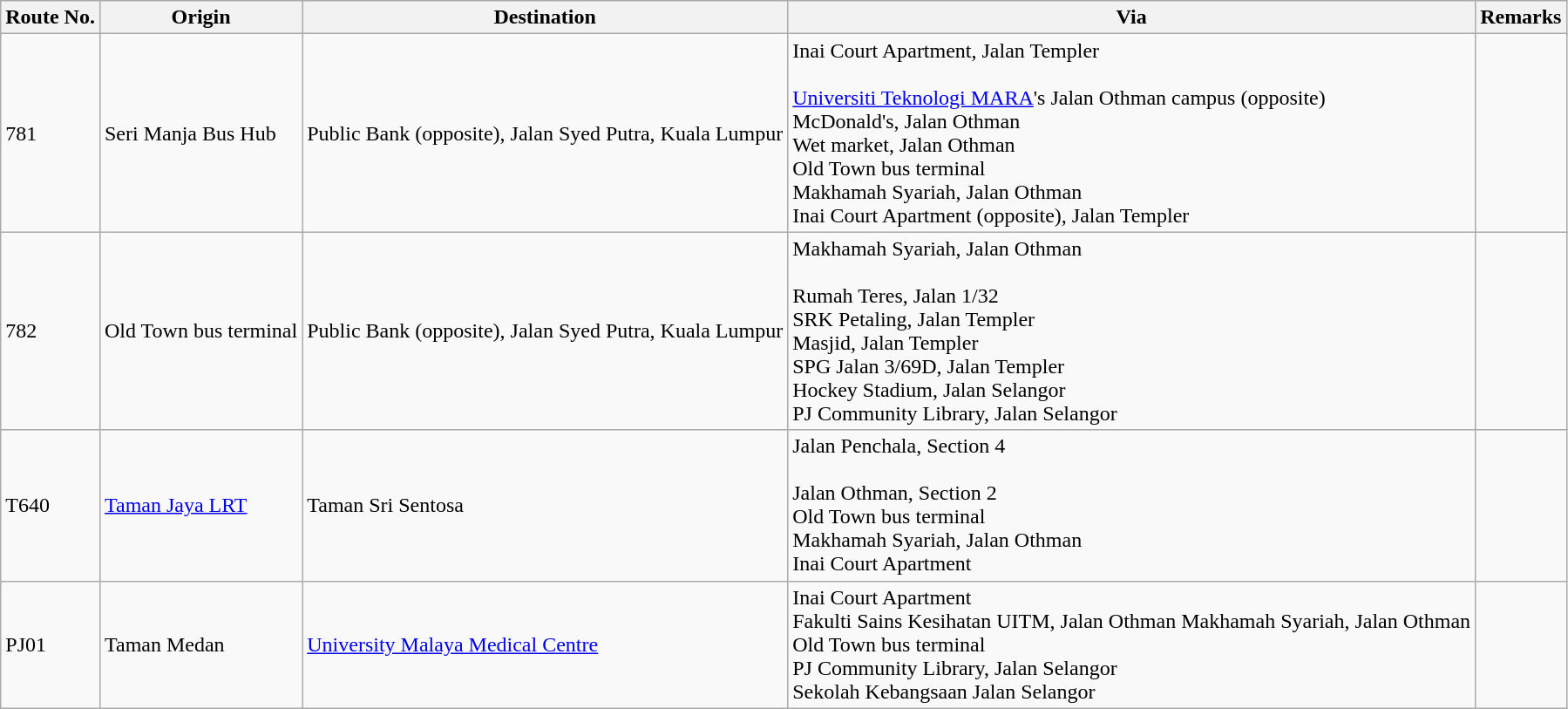<table class="wikitable">
<tr>
<th>Route No.</th>
<th>Origin</th>
<th>Destination</th>
<th>Via</th>
<th>Remarks</th>
</tr>
<tr>
<td>781</td>
<td>Seri Manja Bus Hub</td>
<td>Public Bank (opposite), Jalan Syed Putra, Kuala Lumpur</td>
<td>Inai Court Apartment, Jalan Templer <br><br><a href='#'>Universiti Teknologi MARA</a>'s Jalan Othman campus (opposite)<br>
McDonald's, Jalan Othman<br>
Wet market, Jalan Othman<br>
Old Town bus terminal<br>
Makhamah Syariah, Jalan Othman <br>
Inai Court Apartment (opposite), Jalan Templer</td>
<td></td>
</tr>
<tr>
<td>782</td>
<td>Old Town bus terminal</td>
<td>Public Bank (opposite), Jalan Syed Putra, Kuala Lumpur</td>
<td>Makhamah Syariah, Jalan Othman <br><br>Rumah Teres, Jalan 1/32<br>
SRK Petaling, Jalan Templer<br>
Masjid, Jalan Templer <br>
SPG Jalan 3/69D, Jalan Templer<br>
Hockey Stadium, Jalan Selangor<br>
PJ Community Library, Jalan Selangor<br></td>
<td></td>
</tr>
<tr>
<td>T640</td>
<td> <a href='#'>Taman Jaya LRT</a></td>
<td>Taman Sri Sentosa</td>
<td>Jalan Penchala, Section 4<br><br>Jalan Othman, Section 2<br>
Old Town bus terminal<br>
Makhamah Syariah, Jalan Othman <br>
Inai Court Apartment<br></td>
<td></td>
</tr>
<tr>
<td>PJ01</td>
<td>Taman Medan</td>
<td><a href='#'>University Malaya Medical Centre</a></td>
<td>Inai Court Apartment<br>Fakulti Sains Kesihatan UITM, Jalan Othman
Makhamah Syariah, Jalan Othman <br>
Old Town bus terminal<br>
PJ Community Library, Jalan Selangor<br>
Sekolah Kebangsaan Jalan Selangor<br></td>
<td></td>
</tr>
</table>
